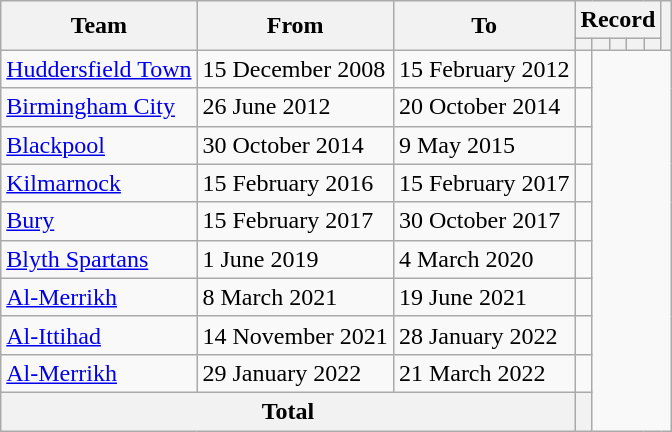<table class=wikitable style="text-align: center">
<tr>
<th rowspan=2>Team</th>
<th rowspan=2>From</th>
<th rowspan=2>To</th>
<th colspan=5>Record</th>
<th rowspan=2></th>
</tr>
<tr>
<th></th>
<th></th>
<th></th>
<th></th>
<th></th>
</tr>
<tr>
<td align=left><a href='#'>Huddersfield Town</a></td>
<td align=left>15 December 2008</td>
<td align=left>15 February 2012<br></td>
<td></td>
</tr>
<tr>
<td align=left><a href='#'>Birmingham City</a></td>
<td align=left>26 June 2012</td>
<td align=left>20 October 2014<br></td>
<td></td>
</tr>
<tr>
<td align=left><a href='#'>Blackpool</a></td>
<td align=left>30 October 2014</td>
<td align=left>9 May 2015 <br></td>
<td></td>
</tr>
<tr>
<td align=left><a href='#'>Kilmarnock</a></td>
<td align=left>15 February 2016</td>
<td align=left>15 February 2017<br></td>
<td></td>
</tr>
<tr>
<td align=left><a href='#'>Bury</a></td>
<td align=left>15 February 2017</td>
<td align=left>30 October 2017<br></td>
<td></td>
</tr>
<tr>
<td align=left><a href='#'>Blyth Spartans</a></td>
<td align=left>1 June 2019</td>
<td align=left>4 March 2020<br></td>
<td></td>
</tr>
<tr>
<td align=left><a href='#'>Al-Merrikh</a></td>
<td align=left>8 March 2021</td>
<td align=left>19 June 2021<br></td>
<td></td>
</tr>
<tr>
<td align=left><a href='#'>Al-Ittihad</a></td>
<td align=left>14 November 2021</td>
<td align=left>28 January 2022<br></td>
<td></td>
</tr>
<tr>
<td align=left><a href='#'>Al-Merrikh</a></td>
<td align=left>29 January 2022</td>
<td align=left>21 March 2022<br></td>
<td></td>
</tr>
<tr>
<th colspan=3>Total<br></th>
<th></th>
</tr>
</table>
